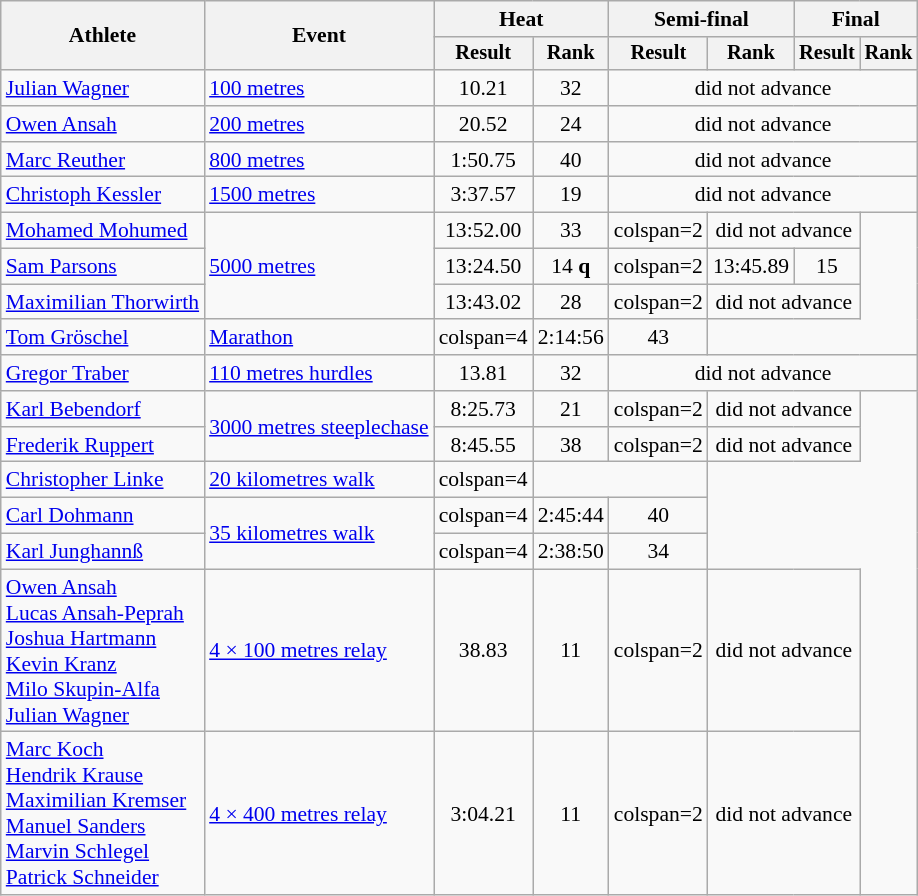<table class=wikitable style=font-size:90%>
<tr>
<th rowspan=2>Athlete</th>
<th rowspan=2>Event</th>
<th colspan=2>Heat</th>
<th colspan=2>Semi-final</th>
<th colspan=2>Final</th>
</tr>
<tr style=font-size:95%>
<th>Result</th>
<th>Rank</th>
<th>Result</th>
<th>Rank</th>
<th>Result</th>
<th>Rank</th>
</tr>
<tr align=center>
<td align=left><a href='#'>Julian Wagner</a></td>
<td align=left><a href='#'>100 metres</a></td>
<td>10.21</td>
<td>32</td>
<td colspan=4>did not advance</td>
</tr>
<tr align=center>
<td align=left><a href='#'>Owen Ansah</a></td>
<td align=left><a href='#'>200 metres</a></td>
<td>20.52</td>
<td>24</td>
<td colspan=4>did not advance</td>
</tr>
<tr align=center>
<td align=left><a href='#'>Marc Reuther</a></td>
<td align=left><a href='#'>800 metres</a></td>
<td>1:50.75</td>
<td>40</td>
<td colspan=4>did not advance</td>
</tr>
<tr align=center>
<td align=left><a href='#'>Christoph Kessler</a></td>
<td align=left><a href='#'>1500 metres</a></td>
<td>3:37.57</td>
<td>19</td>
<td colspan=4>did not advance</td>
</tr>
<tr align=center>
<td align=left><a href='#'>Mohamed Mohumed</a></td>
<td align=left rowspan=3><a href='#'>5000 metres</a></td>
<td>13:52.00</td>
<td>33</td>
<td>colspan=2</td>
<td colspan=2>did not advance</td>
</tr>
<tr align=center>
<td align=left><a href='#'>Sam Parsons</a></td>
<td>13:24.50</td>
<td>14 <strong>q</strong></td>
<td>colspan=2</td>
<td>13:45.89</td>
<td>15</td>
</tr>
<tr align=center>
<td align=left><a href='#'>Maximilian Thorwirth</a></td>
<td>13:43.02</td>
<td>28</td>
<td>colspan=2</td>
<td colspan=2>did not advance</td>
</tr>
<tr align=center>
<td align=left><a href='#'>Tom Gröschel</a></td>
<td align=left><a href='#'>Marathon</a></td>
<td>colspan=4</td>
<td>2:14:56 </td>
<td>43</td>
</tr>
<tr align=center>
<td align=left><a href='#'>Gregor Traber</a></td>
<td align=left><a href='#'>110 metres hurdles</a></td>
<td>13.81</td>
<td>32</td>
<td colspan=4>did not advance</td>
</tr>
<tr align=center>
<td align=left><a href='#'>Karl Bebendorf</a></td>
<td align=left rowspan=2><a href='#'>3000 metres steeplechase</a></td>
<td>8:25.73 </td>
<td>21</td>
<td>colspan=2</td>
<td colspan=2>did not advance</td>
</tr>
<tr align=center>
<td align=left><a href='#'>Frederik Ruppert</a></td>
<td>8:45.55</td>
<td>38</td>
<td>colspan=2</td>
<td colspan=2>did not advance</td>
</tr>
<tr align=center>
<td align=left><a href='#'>Christopher Linke</a></td>
<td align=left><a href='#'>20 kilometres walk</a></td>
<td>colspan=4</td>
<td colspan=2></td>
</tr>
<tr align=center>
<td align=left><a href='#'>Carl Dohmann</a></td>
<td align=left rowspan=2><a href='#'>35 kilometres walk</a></td>
<td>colspan=4</td>
<td>2:45:44</td>
<td>40</td>
</tr>
<tr align=center>
<td align=left><a href='#'>Karl Junghannß</a></td>
<td>colspan=4</td>
<td>2:38:50</td>
<td>34</td>
</tr>
<tr align=center>
<td align=left><a href='#'>Owen Ansah</a><br><a href='#'>Lucas Ansah-Peprah</a><br><a href='#'>Joshua Hartmann</a><br><a href='#'>Kevin Kranz</a><br><a href='#'>Milo Skupin-Alfa</a><br><a href='#'>Julian Wagner</a></td>
<td align=left><a href='#'>4 × 100 metres relay</a></td>
<td>38.83</td>
<td>11</td>
<td>colspan=2</td>
<td colspan=2>did not advance</td>
</tr>
<tr align=center>
<td align=left><a href='#'>Marc Koch</a><br><a href='#'>Hendrik Krause</a><br><a href='#'>Maximilian Kremser</a><br><a href='#'>Manuel Sanders</a><br><a href='#'>Marvin Schlegel</a><br><a href='#'>Patrick Schneider</a></td>
<td align=left><a href='#'>4 × 400 metres relay</a></td>
<td>3:04.21</td>
<td>11</td>
<td>colspan=2</td>
<td colspan=2>did not advance</td>
</tr>
</table>
